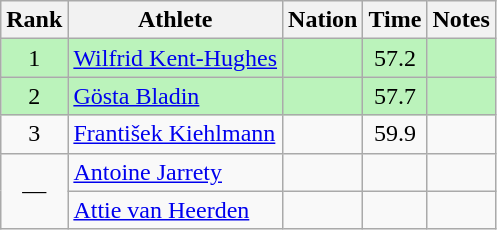<table class="wikitable sortable" style="text-align:center">
<tr>
<th>Rank</th>
<th>Athlete</th>
<th>Nation</th>
<th>Time</th>
<th>Notes</th>
</tr>
<tr bgcolor=bbf3bb>
<td>1</td>
<td align=left><a href='#'>Wilfrid Kent-Hughes</a></td>
<td align=left></td>
<td>57.2</td>
<td></td>
</tr>
<tr bgcolor=bbf3bb>
<td>2</td>
<td align=left><a href='#'>Gösta Bladin</a></td>
<td align=left></td>
<td>57.7</td>
<td></td>
</tr>
<tr>
<td>3</td>
<td align=left><a href='#'>František Kiehlmann</a></td>
<td align=left></td>
<td>59.9</td>
<td></td>
</tr>
<tr>
<td rowspan=2 data-sort-value=4>—</td>
<td align=left><a href='#'>Antoine Jarrety</a></td>
<td align=left></td>
<td data-sort-value=90.0></td>
<td></td>
</tr>
<tr>
<td align=left><a href='#'>Attie van Heerden</a></td>
<td align=left></td>
<td data-sort-value=90.0></td>
<td></td>
</tr>
</table>
